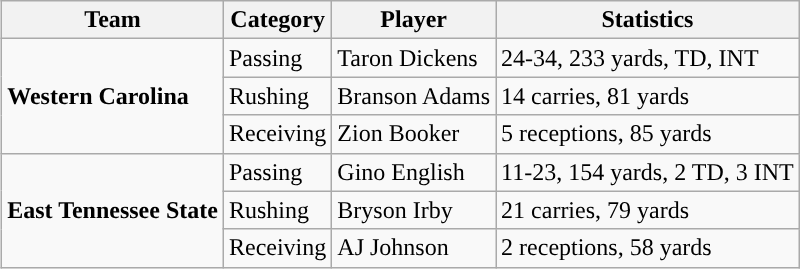<table class="wikitable" style="float: right;">
<tr>
<th>Team</th>
<th>Category</th>
<th>Player</th>
<th>Statistics</th>
</tr>
<tr>
<td rowspan=3><strong>Western Carolina</strong></td>
<td>Passing</td>
<td>Taron Dickens</td>
<td>24-34, 233 yards, TD, INT</td>
</tr>
<tr>
<td>Rushing</td>
<td>Branson Adams</td>
<td>14 carries, 81 yards</td>
</tr>
<tr>
<td>Receiving</td>
<td>Zion Booker</td>
<td>5 receptions, 85 yards</td>
</tr>
<tr>
<td rowspan=3><strong>East Tennessee State</strong></td>
<td>Passing</td>
<td>Gino English</td>
<td>11-23, 154 yards, 2 TD, 3 INT</td>
</tr>
<tr>
<td>Rushing</td>
<td>Bryson Irby</td>
<td>21 carries, 79 yards</td>
</tr>
<tr>
<td>Receiving</td>
<td>AJ Johnson</td>
<td>2 receptions, 58 yards</td>
</tr>
</table>
